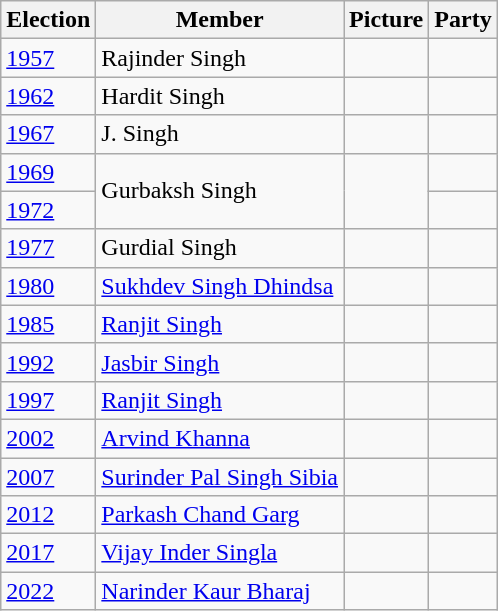<table class="wikitable sortable">
<tr>
<th>Election</th>
<th>Member</th>
<th>Picture</th>
<th colspan="2">Party</th>
</tr>
<tr>
<td><a href='#'>1957</a></td>
<td>Rajinder Singh</td>
<td></td>
<td></td>
</tr>
<tr>
<td><a href='#'>1962</a></td>
<td>Hardit Singh</td>
<td></td>
<td></td>
</tr>
<tr>
<td><a href='#'>1967</a></td>
<td>J. Singh</td>
<td></td>
<td></td>
</tr>
<tr>
<td><a href='#'>1969</a></td>
<td rowspan="2">Gurbaksh Singh</td>
<td rowspan="2"></td>
<td></td>
</tr>
<tr>
<td><a href='#'>1972</a></td>
</tr>
<tr>
<td><a href='#'>1977</a></td>
<td>Gurdial Singh</td>
<td></td>
<td></td>
</tr>
<tr>
<td><a href='#'>1980</a></td>
<td><a href='#'>Sukhdev Singh Dhindsa</a></td>
<td></td>
<td></td>
</tr>
<tr>
<td><a href='#'>1985</a></td>
<td><a href='#'>Ranjit Singh</a></td>
<td></td>
</tr>
<tr>
<td><a href='#'>1992</a></td>
<td><a href='#'>Jasbir Singh</a></td>
<td></td>
<td></td>
</tr>
<tr>
<td><a href='#'>1997</a></td>
<td><a href='#'>Ranjit Singh</a></td>
<td></td>
<td></td>
</tr>
<tr>
<td><a href='#'>2002</a></td>
<td><a href='#'>Arvind Khanna</a></td>
<td></td>
<td></td>
</tr>
<tr>
<td><a href='#'>2007</a></td>
<td><a href='#'>Surinder Pal Singh Sibia</a></td>
<td></td>
</tr>
<tr>
<td><a href='#'>2012</a></td>
<td><a href='#'>Parkash Chand Garg</a></td>
<td></td>
<td></td>
</tr>
<tr>
<td><a href='#'>2017</a></td>
<td><a href='#'>Vijay Inder Singla</a></td>
<td></td>
<td></td>
</tr>
<tr>
<td><a href='#'>2022</a></td>
<td><a href='#'>Narinder Kaur Bharaj</a></td>
<td></td>
<td></td>
</tr>
</table>
